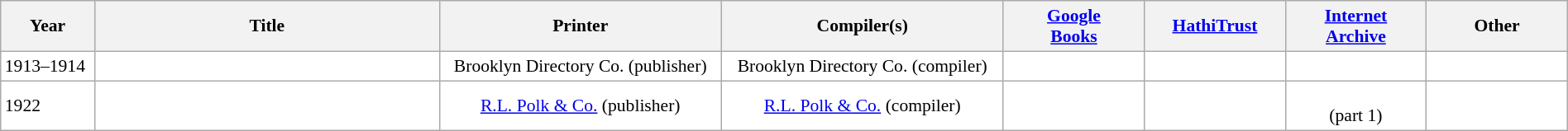<table class="wikitable collapsible sortable" border="0" cellpadding="1" style="color:black; background-color: #FFFFFF; font-size: 90%; width:100%">
<tr>
<th>Year</th>
<th>Title</th>
<th>Printer</th>
<th>Compiler(s)</th>
<th><a href='#'>Google<br>Books</a></th>
<th><a href='#'>HathiTrust</a></th>
<th><a href='#'>Internet<br>Archive</a></th>
<th>Other</th>
</tr>
<tr>
<td width="6%">1913–1914</td>
<td width="22%"></td>
<td style="text-align:center" width="18%" data-sort-value="Brooklyn 1913">Brooklyn Directory Co. (publisher)</td>
<td style="text-align:center" width="18%" data-sort-value="Brooklyn 1913">Brooklyn Directory Co. (compiler)</td>
<td style="text-align:center" width="9%"></td>
<td style="text-align:center" width="9%"></td>
<td style="text-align:center" width="9%"></td>
<td style="text-align:center" width="9%"></td>
</tr>
<tr>
<td width="6%">1922</td>
<td width="22%"></td>
<td style="text-align:center" width="18%" data-sort-value="polk 1922"><a href='#'>R.L. Polk & Co.</a> (publisher)</td>
<td style="text-align:center" width="18%" data-sort-value="polk 1922"><a href='#'>R.L. Polk & Co.</a> (compiler)</td>
<td style="text-align:center" width="9%"></td>
<td style="text-align:center" width="9%"></td>
<td style="text-align:center" width="9%"><br>(part 1)</td>
<td style="text-align:center" width="9%"></td>
</tr>
</table>
